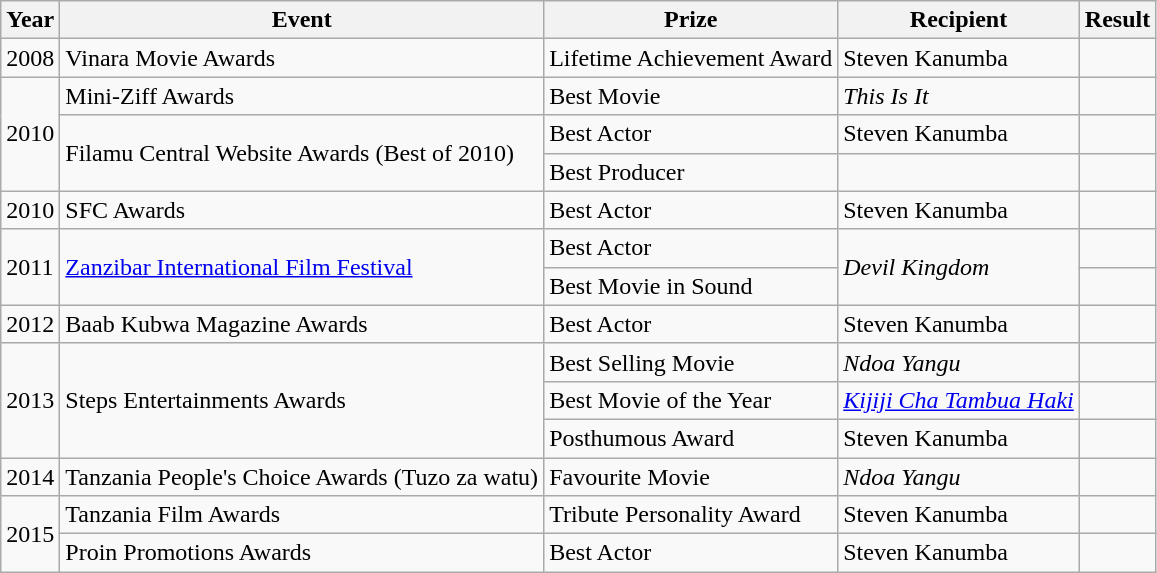<table class="wikitable">
<tr>
<th>Year</th>
<th>Event</th>
<th>Prize</th>
<th>Recipient</th>
<th>Result</th>
</tr>
<tr>
<td>2008</td>
<td>Vinara Movie Awards</td>
<td>Lifetime Achievement Award</td>
<td>Steven Kanumba</td>
<td></td>
</tr>
<tr>
<td rowspan=3>2010</td>
<td>Mini-Ziff Awards</td>
<td>Best Movie</td>
<td><em>This Is It</em></td>
<td></td>
</tr>
<tr>
<td rowspan=2>Filamu Central Website Awards (Best of 2010)</td>
<td>Best Actor</td>
<td>Steven Kanumba</td>
<td></td>
</tr>
<tr>
<td>Best Producer</td>
<td></td>
<td></td>
</tr>
<tr>
<td>2010</td>
<td>SFC Awards</td>
<td>Best Actor</td>
<td>Steven Kanumba</td>
<td></td>
</tr>
<tr>
<td rowspan=2>2011</td>
<td rowspan=2><a href='#'>Zanzibar International Film Festival</a></td>
<td>Best Actor</td>
<td rowspan=2><em>Devil Kingdom</em></td>
<td></td>
</tr>
<tr>
<td>Best Movie in Sound</td>
<td></td>
</tr>
<tr>
<td>2012</td>
<td>Baab Kubwa Magazine Awards</td>
<td>Best Actor</td>
<td>Steven Kanumba</td>
<td></td>
</tr>
<tr>
<td rowspan=3>2013</td>
<td rowspan=3>Steps Entertainments Awards</td>
<td>Best Selling Movie</td>
<td><em>Ndoa Yangu</em></td>
<td></td>
</tr>
<tr>
<td>Best Movie of the Year</td>
<td><em><a href='#'>Kijiji Cha Tambua Haki</a></em></td>
<td></td>
</tr>
<tr>
<td>Posthumous Award</td>
<td>Steven Kanumba</td>
<td></td>
</tr>
<tr>
<td>2014</td>
<td>Tanzania People's Choice Awards (Tuzo za watu)</td>
<td>Favourite Movie</td>
<td><em>Ndoa Yangu</em></td>
<td></td>
</tr>
<tr>
<td rowspan=2>2015</td>
<td>Tanzania Film Awards</td>
<td>Tribute Personality Award</td>
<td>Steven Kanumba</td>
<td></td>
</tr>
<tr>
<td>Proin Promotions Awards</td>
<td>Best Actor</td>
<td>Steven Kanumba</td>
<td></td>
</tr>
</table>
